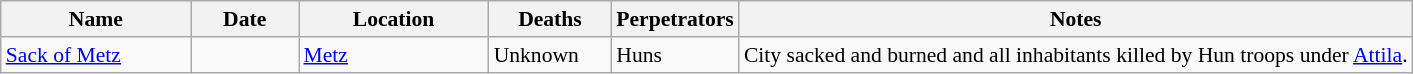<table class="sortable wikitable" style="font-size:90%;">
<tr>
<th style="width:120px;">Name</th>
<th style="width:65px;">Date</th>
<th style="width:120px;">Location</th>
<th ! data-sort-type="number" style="width:75px;">Deaths</th>
<th style="width:75px;">Perpetrators</th>
<th class="unsortable">Notes</th>
</tr>
<tr>
<td><a href='#'>Sack of Metz</a></td>
<td></td>
<td><a href='#'>Metz</a></td>
<td>Unknown</td>
<td>Huns</td>
<td>City sacked and burned and all inhabitants killed by Hun troops under <a href='#'>Attila</a>.</td>
</tr>
</table>
